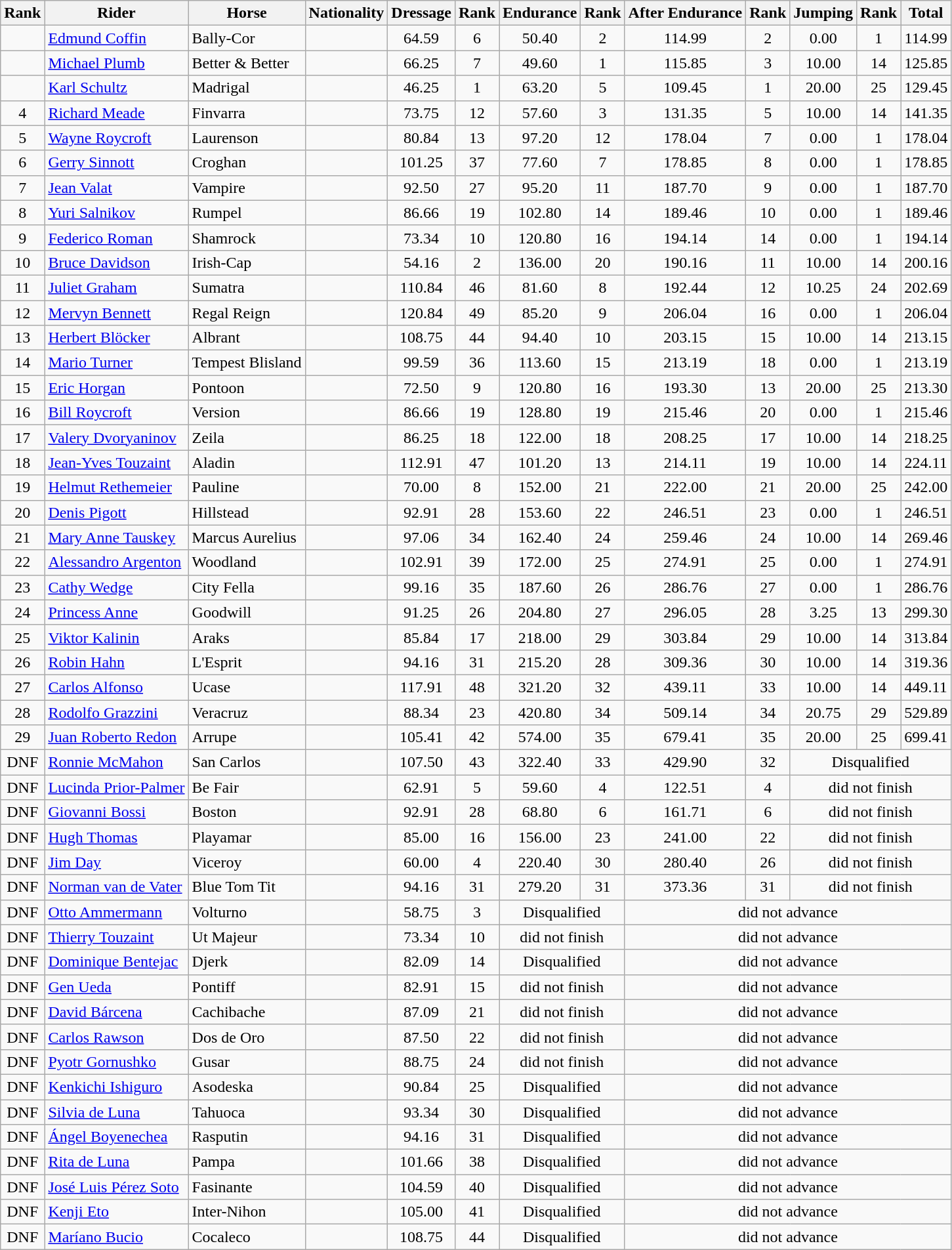<table class="wikitable sortable" style="text-align:center">
<tr>
<th>Rank</th>
<th>Rider</th>
<th>Horse</th>
<th>Nationality</th>
<th>Dressage</th>
<th>Rank</th>
<th>Endurance</th>
<th>Rank</th>
<th>After Endurance</th>
<th>Rank</th>
<th>Jumping</th>
<th>Rank</th>
<th>Total</th>
</tr>
<tr>
<td></td>
<td align=left><a href='#'>Edmund Coffin</a></td>
<td align=left>Bally-Cor</td>
<td align=left></td>
<td>64.59</td>
<td>6</td>
<td>50.40</td>
<td>2</td>
<td>114.99</td>
<td>2</td>
<td>0.00</td>
<td>1</td>
<td>114.99</td>
</tr>
<tr>
<td></td>
<td align=left><a href='#'>Michael Plumb</a></td>
<td align=left>Better & Better</td>
<td align=left></td>
<td>66.25</td>
<td>7</td>
<td>49.60</td>
<td>1</td>
<td>115.85</td>
<td>3</td>
<td>10.00</td>
<td>14</td>
<td>125.85</td>
</tr>
<tr>
<td></td>
<td align=left><a href='#'>Karl Schultz</a></td>
<td align=left>Madrigal</td>
<td align=left></td>
<td>46.25</td>
<td>1</td>
<td>63.20</td>
<td>5</td>
<td>109.45</td>
<td>1</td>
<td>20.00</td>
<td>25</td>
<td>129.45</td>
</tr>
<tr>
<td>4</td>
<td align=left><a href='#'>Richard Meade</a></td>
<td align=left>Finvarra</td>
<td align=left></td>
<td>73.75</td>
<td>12</td>
<td>57.60</td>
<td>3</td>
<td>131.35</td>
<td>5</td>
<td>10.00</td>
<td>14</td>
<td>141.35</td>
</tr>
<tr>
<td>5</td>
<td align=left><a href='#'>Wayne Roycroft</a></td>
<td align=left>Laurenson</td>
<td align=left></td>
<td>80.84</td>
<td>13</td>
<td>97.20</td>
<td>12</td>
<td>178.04</td>
<td>7</td>
<td>0.00</td>
<td>1</td>
<td>178.04</td>
</tr>
<tr>
<td>6</td>
<td align=left><a href='#'>Gerry Sinnott</a></td>
<td align=left>Croghan</td>
<td align=left></td>
<td>101.25</td>
<td>37</td>
<td>77.60</td>
<td>7</td>
<td>178.85</td>
<td>8</td>
<td>0.00</td>
<td>1</td>
<td>178.85</td>
</tr>
<tr>
<td>7</td>
<td align=left><a href='#'>Jean Valat</a></td>
<td align=left>Vampire</td>
<td align=left></td>
<td>92.50</td>
<td>27</td>
<td>95.20</td>
<td>11</td>
<td>187.70</td>
<td>9</td>
<td>0.00</td>
<td>1</td>
<td>187.70</td>
</tr>
<tr>
<td>8</td>
<td align=left><a href='#'>Yuri Salnikov</a></td>
<td align=left>Rumpel</td>
<td align=left></td>
<td>86.66</td>
<td>19</td>
<td>102.80</td>
<td>14</td>
<td>189.46</td>
<td>10</td>
<td>0.00</td>
<td>1</td>
<td>189.46</td>
</tr>
<tr>
<td>9</td>
<td align=left><a href='#'>Federico Roman</a></td>
<td align=left>Shamrock</td>
<td align=left></td>
<td>73.34</td>
<td>10</td>
<td>120.80</td>
<td>16</td>
<td>194.14</td>
<td>14</td>
<td>0.00</td>
<td>1</td>
<td>194.14</td>
</tr>
<tr>
<td>10</td>
<td align=left><a href='#'>Bruce Davidson</a></td>
<td align=left>Irish-Cap</td>
<td align=left></td>
<td>54.16</td>
<td>2</td>
<td>136.00</td>
<td>20</td>
<td>190.16</td>
<td>11</td>
<td>10.00</td>
<td>14</td>
<td>200.16</td>
</tr>
<tr>
<td>11</td>
<td align=left><a href='#'>Juliet Graham</a></td>
<td align=left>Sumatra</td>
<td align=left></td>
<td>110.84</td>
<td>46</td>
<td>81.60</td>
<td>8</td>
<td>192.44</td>
<td>12</td>
<td>10.25</td>
<td>24</td>
<td>202.69</td>
</tr>
<tr>
<td>12</td>
<td align=left><a href='#'>Mervyn Bennett</a></td>
<td align=left>Regal Reign</td>
<td align=left></td>
<td>120.84</td>
<td>49</td>
<td>85.20</td>
<td>9</td>
<td>206.04</td>
<td>16</td>
<td>0.00</td>
<td>1</td>
<td>206.04</td>
</tr>
<tr>
<td>13</td>
<td align=left><a href='#'>Herbert Blöcker</a></td>
<td align=left>Albrant</td>
<td align=left></td>
<td>108.75</td>
<td>44</td>
<td>94.40</td>
<td>10</td>
<td>203.15</td>
<td>15</td>
<td>10.00</td>
<td>14</td>
<td>213.15</td>
</tr>
<tr>
<td>14</td>
<td align=left><a href='#'>Mario Turner</a></td>
<td align=left>Tempest Blisland</td>
<td align=left></td>
<td>99.59</td>
<td>36</td>
<td>113.60</td>
<td>15</td>
<td>213.19</td>
<td>18</td>
<td>0.00</td>
<td>1</td>
<td>213.19</td>
</tr>
<tr>
<td>15</td>
<td align=left><a href='#'>Eric Horgan</a></td>
<td align=left>Pontoon</td>
<td align=left></td>
<td>72.50</td>
<td>9</td>
<td>120.80</td>
<td>16</td>
<td>193.30</td>
<td>13</td>
<td>20.00</td>
<td>25</td>
<td>213.30</td>
</tr>
<tr>
<td>16</td>
<td align=left><a href='#'>Bill Roycroft</a></td>
<td align=left>Version</td>
<td align=left></td>
<td>86.66</td>
<td>19</td>
<td>128.80</td>
<td>19</td>
<td>215.46</td>
<td>20</td>
<td>0.00</td>
<td>1</td>
<td>215.46</td>
</tr>
<tr>
<td>17</td>
<td align=left><a href='#'>Valery Dvoryaninov</a></td>
<td align=left>Zeila</td>
<td align=left></td>
<td>86.25</td>
<td>18</td>
<td>122.00</td>
<td>18</td>
<td>208.25</td>
<td>17</td>
<td>10.00</td>
<td>14</td>
<td>218.25</td>
</tr>
<tr>
<td>18</td>
<td align=left><a href='#'>Jean-Yves Touzaint</a></td>
<td align=left>Aladin</td>
<td align=left></td>
<td>112.91</td>
<td>47</td>
<td>101.20</td>
<td>13</td>
<td>214.11</td>
<td>19</td>
<td>10.00</td>
<td>14</td>
<td>224.11</td>
</tr>
<tr>
<td>19</td>
<td align=left><a href='#'>Helmut Rethemeier</a></td>
<td align=left>Pauline</td>
<td align=left></td>
<td>70.00</td>
<td>8</td>
<td>152.00</td>
<td>21</td>
<td>222.00</td>
<td>21</td>
<td>20.00</td>
<td>25</td>
<td>242.00</td>
</tr>
<tr>
<td>20</td>
<td align=left><a href='#'>Denis Pigott</a></td>
<td align=left>Hillstead</td>
<td align=left></td>
<td>92.91</td>
<td>28</td>
<td>153.60</td>
<td>22</td>
<td>246.51</td>
<td>23</td>
<td>0.00</td>
<td>1</td>
<td>246.51</td>
</tr>
<tr>
<td>21</td>
<td align=left><a href='#'>Mary Anne Tauskey</a></td>
<td align=left>Marcus Aurelius</td>
<td align=left></td>
<td>97.06</td>
<td>34</td>
<td>162.40</td>
<td>24</td>
<td>259.46</td>
<td>24</td>
<td>10.00</td>
<td>14</td>
<td>269.46</td>
</tr>
<tr>
<td>22</td>
<td align=left><a href='#'>Alessandro Argenton</a></td>
<td align=left>Woodland</td>
<td align=left></td>
<td>102.91</td>
<td>39</td>
<td>172.00</td>
<td>25</td>
<td>274.91</td>
<td>25</td>
<td>0.00</td>
<td>1</td>
<td>274.91</td>
</tr>
<tr>
<td>23</td>
<td align=left><a href='#'>Cathy Wedge</a></td>
<td align=left>City Fella</td>
<td align=left></td>
<td>99.16</td>
<td>35</td>
<td>187.60</td>
<td>26</td>
<td>286.76</td>
<td>27</td>
<td>0.00</td>
<td>1</td>
<td>286.76</td>
</tr>
<tr>
<td>24</td>
<td align=left><a href='#'>Princess Anne</a></td>
<td align=left>Goodwill</td>
<td align=left></td>
<td>91.25</td>
<td>26</td>
<td>204.80</td>
<td>27</td>
<td>296.05</td>
<td>28</td>
<td>3.25</td>
<td>13</td>
<td>299.30</td>
</tr>
<tr>
<td>25</td>
<td align=left><a href='#'>Viktor Kalinin</a></td>
<td align=left>Araks</td>
<td align=left></td>
<td>85.84</td>
<td>17</td>
<td>218.00</td>
<td>29</td>
<td>303.84</td>
<td>29</td>
<td>10.00</td>
<td>14</td>
<td>313.84</td>
</tr>
<tr>
<td>26</td>
<td align=left><a href='#'>Robin Hahn</a></td>
<td align=left>L'Esprit</td>
<td align=left></td>
<td>94.16</td>
<td>31</td>
<td>215.20</td>
<td>28</td>
<td>309.36</td>
<td>30</td>
<td>10.00</td>
<td>14</td>
<td>319.36</td>
</tr>
<tr>
<td>27</td>
<td align=left><a href='#'>Carlos Alfonso</a></td>
<td align=left>Ucase</td>
<td align=left></td>
<td>117.91</td>
<td>48</td>
<td>321.20</td>
<td>32</td>
<td>439.11</td>
<td>33</td>
<td>10.00</td>
<td>14</td>
<td>449.11</td>
</tr>
<tr>
<td>28</td>
<td align=left><a href='#'>Rodolfo Grazzini</a></td>
<td align=left>Veracruz</td>
<td align=left></td>
<td>88.34</td>
<td>23</td>
<td>420.80</td>
<td>34</td>
<td>509.14</td>
<td>34</td>
<td>20.75</td>
<td>29</td>
<td>529.89</td>
</tr>
<tr>
<td>29</td>
<td align=left><a href='#'>Juan Roberto Redon</a></td>
<td align=left>Arrupe</td>
<td align=left></td>
<td>105.41</td>
<td>42</td>
<td>574.00</td>
<td>35</td>
<td>679.41</td>
<td>35</td>
<td>20.00</td>
<td>25</td>
<td>699.41</td>
</tr>
<tr>
<td>DNF</td>
<td align=left><a href='#'>Ronnie McMahon</a></td>
<td align=left>San Carlos</td>
<td align=left></td>
<td>107.50</td>
<td>43</td>
<td>322.40</td>
<td>33</td>
<td>429.90</td>
<td>32</td>
<td colspan=3>Disqualified</td>
</tr>
<tr>
<td>DNF</td>
<td align=left><a href='#'>Lucinda Prior-Palmer</a></td>
<td align=left>Be Fair</td>
<td align=left></td>
<td>62.91</td>
<td>5</td>
<td>59.60</td>
<td>4</td>
<td>122.51</td>
<td>4</td>
<td colspan=3>did not finish</td>
</tr>
<tr>
<td>DNF</td>
<td align=left><a href='#'>Giovanni Bossi</a></td>
<td align=left>Boston</td>
<td align=left></td>
<td>92.91</td>
<td>28</td>
<td>68.80</td>
<td>6</td>
<td>161.71</td>
<td>6</td>
<td colspan=3>did not finish</td>
</tr>
<tr>
<td>DNF</td>
<td align=left><a href='#'>Hugh Thomas</a></td>
<td align=left>Playamar</td>
<td align=left></td>
<td>85.00</td>
<td>16</td>
<td>156.00</td>
<td>23</td>
<td>241.00</td>
<td>22</td>
<td colspan=3>did not finish</td>
</tr>
<tr>
<td>DNF</td>
<td align=left><a href='#'>Jim Day</a></td>
<td align=left>Viceroy</td>
<td align=left></td>
<td>60.00</td>
<td>4</td>
<td>220.40</td>
<td>30</td>
<td>280.40</td>
<td>26</td>
<td colspan=3>did not finish</td>
</tr>
<tr>
<td>DNF</td>
<td align=left><a href='#'>Norman van de Vater</a></td>
<td align=left>Blue Tom Tit</td>
<td align=left></td>
<td>94.16</td>
<td>31</td>
<td>279.20</td>
<td>31</td>
<td>373.36</td>
<td>31</td>
<td colspan=3>did not finish</td>
</tr>
<tr>
<td>DNF</td>
<td align=left><a href='#'>Otto Ammermann</a></td>
<td align=left>Volturno</td>
<td align=left></td>
<td>58.75</td>
<td>3</td>
<td colspan=2>Disqualified</td>
<td colspan=5>did not advance</td>
</tr>
<tr>
<td>DNF</td>
<td align=left><a href='#'>Thierry Touzaint</a></td>
<td align=left>Ut Majeur</td>
<td align=left></td>
<td>73.34</td>
<td>10</td>
<td colspan=2>did not finish</td>
<td colspan=5>did not advance</td>
</tr>
<tr>
<td>DNF</td>
<td align=left><a href='#'>Dominique Bentejac</a></td>
<td align=left>Djerk</td>
<td align=left></td>
<td>82.09</td>
<td>14</td>
<td colspan=2>Disqualified</td>
<td colspan=5>did not advance</td>
</tr>
<tr>
<td>DNF</td>
<td align=left><a href='#'>Gen Ueda</a></td>
<td align=left>Pontiff</td>
<td align=left></td>
<td>82.91</td>
<td>15</td>
<td colspan=2>did not finish</td>
<td colspan=5>did not advance</td>
</tr>
<tr>
<td>DNF</td>
<td align=left><a href='#'>David Bárcena</a></td>
<td align=left>Cachibache</td>
<td align=left></td>
<td>87.09</td>
<td>21</td>
<td colspan=2>did not finish</td>
<td colspan=5>did not advance</td>
</tr>
<tr>
<td>DNF</td>
<td align=left><a href='#'>Carlos Rawson</a></td>
<td align=left>Dos de Oro</td>
<td align=left></td>
<td>87.50</td>
<td>22</td>
<td colspan=2>did not finish</td>
<td colspan=5>did not advance</td>
</tr>
<tr>
<td>DNF</td>
<td align=left><a href='#'>Pyotr Gornushko</a></td>
<td align=left>Gusar</td>
<td align=left></td>
<td>88.75</td>
<td>24</td>
<td colspan=2>did not finish</td>
<td colspan=5>did not advance</td>
</tr>
<tr>
<td>DNF</td>
<td align=left><a href='#'>Kenkichi Ishiguro</a></td>
<td align=left>Asodeska</td>
<td align=left></td>
<td>90.84</td>
<td>25</td>
<td colspan=2>Disqualified</td>
<td colspan=5>did not advance</td>
</tr>
<tr>
<td>DNF</td>
<td align=left><a href='#'>Silvia de Luna</a></td>
<td align=left>Tahuoca</td>
<td align=left></td>
<td>93.34</td>
<td>30</td>
<td colspan=2>Disqualified</td>
<td colspan=5>did not advance</td>
</tr>
<tr>
<td>DNF</td>
<td align=left><a href='#'>Ángel Boyenechea</a></td>
<td align=left>Rasputin</td>
<td align=left></td>
<td>94.16</td>
<td>31</td>
<td colspan=2>Disqualified</td>
<td colspan=5>did not advance</td>
</tr>
<tr>
<td>DNF</td>
<td align=left><a href='#'>Rita de Luna</a></td>
<td align=left>Pampa</td>
<td align=left></td>
<td>101.66</td>
<td>38</td>
<td colspan=2>Disqualified</td>
<td colspan=5>did not advance</td>
</tr>
<tr>
<td>DNF</td>
<td align=left><a href='#'>José Luis Pérez Soto</a></td>
<td align=left>Fasinante</td>
<td align=left></td>
<td>104.59</td>
<td>40</td>
<td colspan=2>Disqualified</td>
<td colspan=5>did not advance</td>
</tr>
<tr>
<td>DNF</td>
<td align=left><a href='#'>Kenji Eto</a></td>
<td align=left>Inter-Nihon</td>
<td align=left></td>
<td>105.00</td>
<td>41</td>
<td colspan=2>Disqualified</td>
<td colspan=5>did not advance</td>
</tr>
<tr>
<td>DNF</td>
<td align=left><a href='#'>Maríano Bucio</a></td>
<td align=left>Cocaleco</td>
<td align=left></td>
<td>108.75</td>
<td>44</td>
<td colspan=2>Disqualified</td>
<td colspan=5>did not advance</td>
</tr>
</table>
